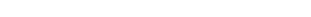<table style="width:22%; text-align:center;">
<tr style="color:white;">
<td style="background:"><strong>5</strong></td>
<td style="background:"><strong>8</strong></td>
<td style="background:"><strong>1</strong></td>
<td style="background:"><strong>22</strong></td>
</tr>
</table>
